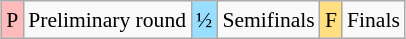<table class="wikitable" style="margin:0.5em auto; font-size:90%; line-height:1.25em; text-align:center;">
<tr>
<td bgcolor="#FFBBBB" align=center>P</td>
<td>Preliminary round</td>
<td bgcolor="#97DEFF" align=center>½</td>
<td>Semifinals</td>
<td bgcolor="#FFDF80" align=center>F</td>
<td>Finals</td>
</tr>
</table>
